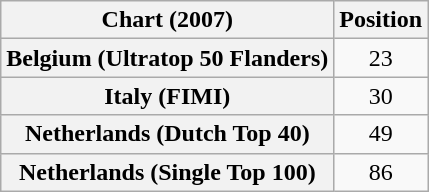<table class="wikitable sortable plainrowheaders" style="text-align:center">
<tr>
<th>Chart (2007)</th>
<th>Position</th>
</tr>
<tr>
<th scope="row">Belgium (Ultratop 50 Flanders)</th>
<td>23</td>
</tr>
<tr>
<th scope="row">Italy (FIMI)</th>
<td>30</td>
</tr>
<tr>
<th scope="row">Netherlands (Dutch Top 40)</th>
<td>49</td>
</tr>
<tr>
<th scope="row">Netherlands (Single Top 100)</th>
<td>86</td>
</tr>
</table>
